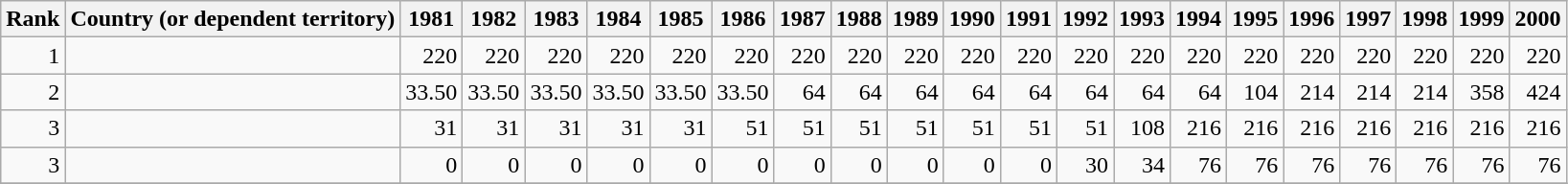<table class="sortable wikitable" style="text-align: right">
<tr>
<th>Rank</th>
<th>Country (or dependent territory)</th>
<th>1981</th>
<th>1982</th>
<th>1983</th>
<th>1984</th>
<th>1985</th>
<th>1986</th>
<th>1987</th>
<th>1988</th>
<th>1989</th>
<th>1990</th>
<th>1991</th>
<th>1992</th>
<th>1993</th>
<th>1994</th>
<th>1995</th>
<th>1996</th>
<th>1997</th>
<th>1998</th>
<th>1999</th>
<th>2000</th>
</tr>
<tr>
<td>1</td>
<td align=left></td>
<td>220</td>
<td>220</td>
<td>220</td>
<td>220</td>
<td>220</td>
<td>220</td>
<td>220</td>
<td>220</td>
<td>220</td>
<td>220</td>
<td>220</td>
<td>220</td>
<td>220</td>
<td>220</td>
<td>220</td>
<td>220</td>
<td>220</td>
<td>220</td>
<td>220</td>
<td>220</td>
</tr>
<tr>
<td>2</td>
<td align=left></td>
<td>33.50</td>
<td>33.50</td>
<td>33.50</td>
<td>33.50</td>
<td>33.50</td>
<td>33.50</td>
<td>64</td>
<td>64</td>
<td>64</td>
<td>64</td>
<td>64</td>
<td>64</td>
<td>64</td>
<td>64</td>
<td>104</td>
<td>214</td>
<td>214</td>
<td>214</td>
<td>358</td>
<td>424</td>
</tr>
<tr>
<td>3</td>
<td align=left></td>
<td>31</td>
<td>31</td>
<td>31</td>
<td>31</td>
<td>31</td>
<td>51</td>
<td>51</td>
<td>51</td>
<td>51</td>
<td>51</td>
<td>51</td>
<td>51</td>
<td>108</td>
<td>216</td>
<td>216</td>
<td>216</td>
<td>216</td>
<td>216</td>
<td>216</td>
<td>216</td>
</tr>
<tr>
<td>3</td>
<td align=left></td>
<td>0</td>
<td>0</td>
<td>0</td>
<td>0</td>
<td>0</td>
<td>0</td>
<td>0</td>
<td>0</td>
<td>0</td>
<td>0</td>
<td>0</td>
<td>30</td>
<td>34</td>
<td>76</td>
<td>76</td>
<td>76</td>
<td>76</td>
<td>76</td>
<td>76</td>
<td>76</td>
</tr>
<tr>
</tr>
</table>
